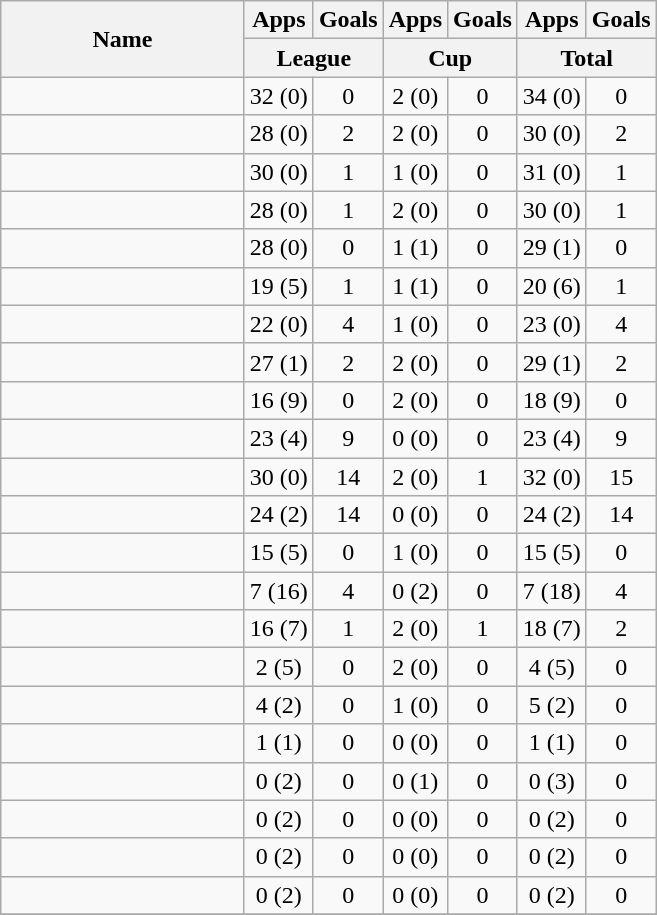<table class="wikitable sortable" style="text-align:center">
<tr>
<th rowspan="2" width="155">Name</th>
<th>Apps</th>
<th>Goals</th>
<th>Apps</th>
<th>Goals</th>
<th>Apps</th>
<th>Goals</th>
</tr>
<tr class="unsortable">
<th colspan="2" width="55">League</th>
<th colspan="2" width="55">Cup</th>
<th colspan="2" width="55">Total</th>
</tr>
<tr>
<td align="left"> </td>
<td>32 (0)</td>
<td>0</td>
<td>2 (0)</td>
<td>0</td>
<td>34 (0)</td>
<td>0</td>
</tr>
<tr>
<td align="left"> </td>
<td>28 (0)</td>
<td>2</td>
<td>2 (0)</td>
<td>0</td>
<td>30 (0)</td>
<td>2</td>
</tr>
<tr>
<td align="left"> </td>
<td>30 (0)</td>
<td>1</td>
<td>1 (0)</td>
<td>0</td>
<td>31 (0)</td>
<td>1</td>
</tr>
<tr>
<td align="left"> </td>
<td>28 (0)</td>
<td>1</td>
<td>2 (0)</td>
<td>0</td>
<td>30 (0)</td>
<td>1</td>
</tr>
<tr>
<td align="left"> </td>
<td>28 (0)</td>
<td>0</td>
<td>1 (1)</td>
<td>0</td>
<td>29 (1)</td>
<td>0</td>
</tr>
<tr>
<td align="left"> </td>
<td>19 (5)</td>
<td>1</td>
<td>1 (1)</td>
<td>0</td>
<td>20 (6)</td>
<td>1</td>
</tr>
<tr>
<td align="left"> </td>
<td>22 (0)</td>
<td>4</td>
<td>1 (0)</td>
<td>0</td>
<td>23 (0)</td>
<td>4</td>
</tr>
<tr>
<td align="left"> </td>
<td>27 (1)</td>
<td>2</td>
<td>2 (0)</td>
<td>0</td>
<td>29 (1)</td>
<td>2</td>
</tr>
<tr>
<td align="left"> </td>
<td>16 (9)</td>
<td>0</td>
<td>2 (0)</td>
<td>0</td>
<td>18 (9)</td>
<td>0</td>
</tr>
<tr>
<td align="left"> </td>
<td>23 (4)</td>
<td>9</td>
<td>0 (0)</td>
<td>0</td>
<td>23 (4)</td>
<td>9</td>
</tr>
<tr>
<td align="left"> </td>
<td>30 (0)</td>
<td>14</td>
<td>2 (0)</td>
<td>1</td>
<td>32 (0)</td>
<td>15</td>
</tr>
<tr>
<td align="left"> </td>
<td>24 (2)</td>
<td>14</td>
<td>0 (0)</td>
<td>0</td>
<td>24 (2)</td>
<td>14</td>
</tr>
<tr>
<td align="left"> </td>
<td>15 (5)</td>
<td>0</td>
<td>1 (0)</td>
<td>0</td>
<td>15 (5)</td>
<td>0</td>
</tr>
<tr>
<td align="left"> </td>
<td>7 (16)</td>
<td>4</td>
<td>0 (2)</td>
<td>0</td>
<td>7 (18)</td>
<td>4</td>
</tr>
<tr>
<td align="left"> </td>
<td>16 (7)</td>
<td>1</td>
<td>2 (0)</td>
<td>1</td>
<td>18 (7)</td>
<td>2</td>
</tr>
<tr>
<td align="left"> </td>
<td>2 (5)</td>
<td>0</td>
<td>2 (0)</td>
<td>0</td>
<td>4 (5)</td>
<td>0</td>
</tr>
<tr>
<td align="left"> </td>
<td>4 (2)</td>
<td>0</td>
<td>1 (0)</td>
<td>0</td>
<td>5 (2)</td>
<td>0</td>
</tr>
<tr>
<td align="left"> </td>
<td>1 (1)</td>
<td>0</td>
<td>0 (0)</td>
<td>0</td>
<td>1 (1)</td>
<td>0</td>
</tr>
<tr>
<td align="left"> </td>
<td>0 (2)</td>
<td>0</td>
<td>0 (1)</td>
<td>0</td>
<td>0 (3)</td>
<td>0</td>
</tr>
<tr>
<td align="left"> </td>
<td>0 (2)</td>
<td>0</td>
<td>0 (0)</td>
<td>0</td>
<td>0 (2)</td>
<td>0</td>
</tr>
<tr>
<td align="left"> </td>
<td>0 (2)</td>
<td>0</td>
<td>0 (0)</td>
<td>0</td>
<td>0 (2)</td>
<td>0</td>
</tr>
<tr>
<td align="left"> </td>
<td>0 (2)</td>
<td>0</td>
<td>0 (0)</td>
<td>0</td>
<td>0 (2)</td>
<td>0</td>
</tr>
<tr>
</tr>
</table>
